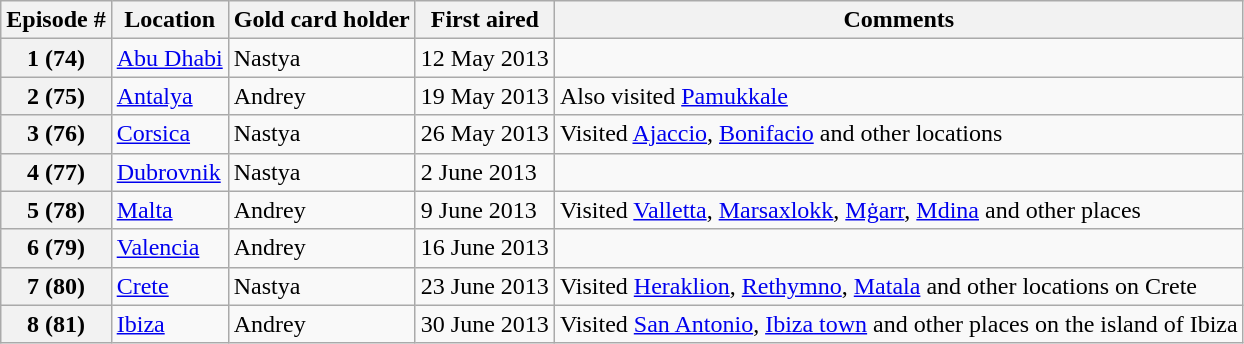<table class="wikitable">
<tr>
<th>Episode #</th>
<th>Location</th>
<th>Gold card holder</th>
<th>First aired</th>
<th>Comments</th>
</tr>
<tr>
<th>1 (74)</th>
<td> <a href='#'>Abu Dhabi</a></td>
<td>Nastya</td>
<td>12 May 2013</td>
<td></td>
</tr>
<tr>
<th>2 (75)</th>
<td> <a href='#'>Antalya</a></td>
<td>Andrey</td>
<td>19 May 2013</td>
<td>Also visited <a href='#'>Pamukkale</a></td>
</tr>
<tr>
<th>3 (76)</th>
<td> <a href='#'>Corsica</a></td>
<td>Nastya</td>
<td>26 May 2013</td>
<td>Visited <a href='#'>Ajaccio</a>, <a href='#'>Bonifacio</a> and other locations</td>
</tr>
<tr>
<th>4 (77)</th>
<td> <a href='#'>Dubrovnik</a></td>
<td>Nastya</td>
<td>2 June 2013</td>
<td></td>
</tr>
<tr>
<th>5 (78)</th>
<td> <a href='#'>Malta</a></td>
<td>Andrey</td>
<td>9 June 2013</td>
<td>Visited <a href='#'>Valletta</a>, <a href='#'>Marsaxlokk</a>, <a href='#'>Mġarr</a>, <a href='#'>Mdina</a> and other places</td>
</tr>
<tr>
<th>6 (79)</th>
<td> <a href='#'>Valencia</a></td>
<td>Andrey</td>
<td>16 June 2013</td>
<td></td>
</tr>
<tr>
<th>7 (80)</th>
<td> <a href='#'>Crete</a></td>
<td>Nastya</td>
<td>23 June 2013</td>
<td>Visited <a href='#'>Heraklion</a>, <a href='#'>Rethymno</a>, <a href='#'>Matala</a> and other locations on Crete</td>
</tr>
<tr>
<th>8 (81)</th>
<td> <a href='#'>Ibiza</a></td>
<td>Andrey</td>
<td>30 June 2013</td>
<td>Visited <a href='#'>San Antonio</a>, <a href='#'>Ibiza town</a> and other places on the island of Ibiza</td>
</tr>
</table>
